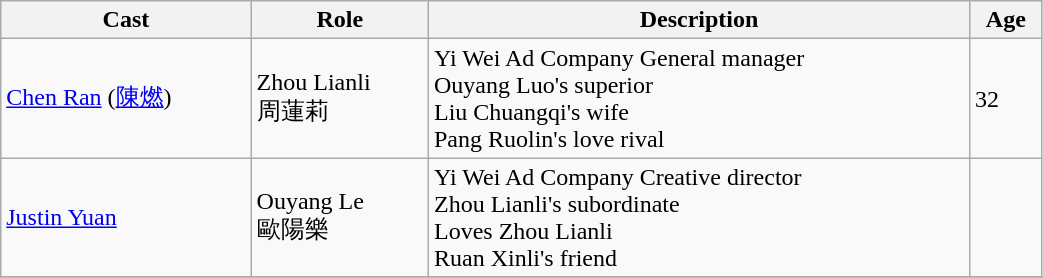<table class="wikitable" width="55%">
<tr>
<th>Cast</th>
<th>Role</th>
<th>Description</th>
<th>Age</th>
</tr>
<tr>
<td><a href='#'>Chen Ran</a> (<a href='#'>陳燃</a>)</td>
<td>Zhou Lianli<br>周蓮莉</td>
<td>Yi Wei Ad Company General manager<br>Ouyang Luo's superior<br>Liu Chuangqi's wife<br>Pang Ruolin's love rival</td>
<td>32</td>
</tr>
<tr>
<td><a href='#'>Justin Yuan</a></td>
<td>Ouyang Le<br>歐陽樂</td>
<td>Yi Wei Ad Company Creative director<br>Zhou Lianli's subordinate<br>Loves Zhou Lianli<br>Ruan Xinli's friend</td>
<td></td>
</tr>
<tr>
</tr>
</table>
